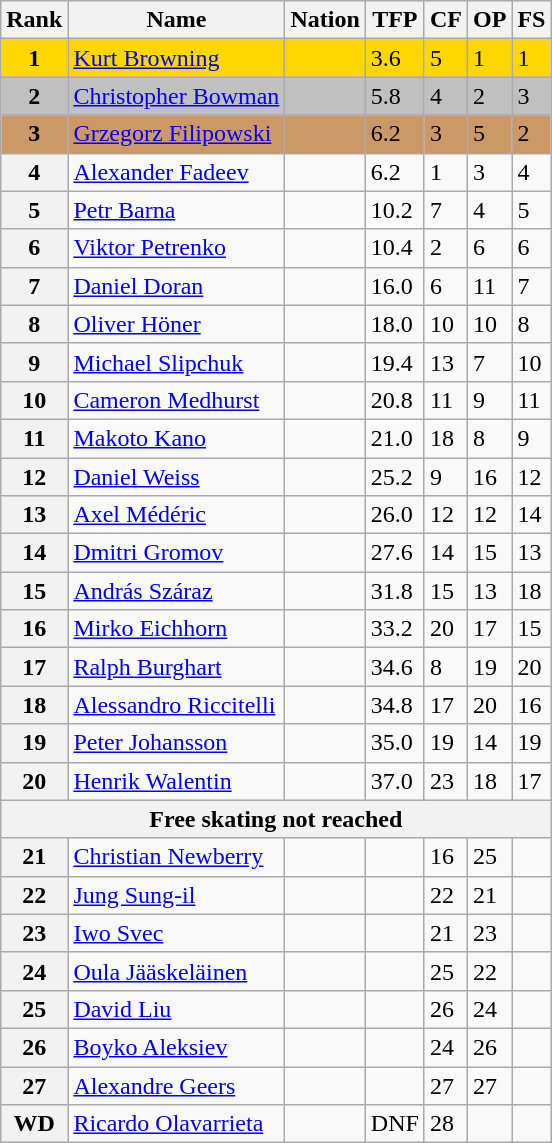<table class="wikitable">
<tr>
<th>Rank</th>
<th>Name</th>
<th>Nation</th>
<th>TFP</th>
<th>CF</th>
<th>OP</th>
<th>FS</th>
</tr>
<tr bgcolor=gold>
<td align=center><strong>1</strong></td>
<td><a href='#'>Kurt Browning</a></td>
<td></td>
<td>3.6</td>
<td>5</td>
<td>1</td>
<td>1</td>
</tr>
<tr bgcolor=silver>
<td align=center><strong>2</strong></td>
<td><a href='#'>Christopher Bowman</a></td>
<td></td>
<td>5.8</td>
<td>4</td>
<td>2</td>
<td>3</td>
</tr>
<tr bgcolor=cc9966>
<td align=center><strong>3</strong></td>
<td><a href='#'>Grzegorz Filipowski</a></td>
<td></td>
<td>6.2</td>
<td>3</td>
<td>5</td>
<td>2</td>
</tr>
<tr>
<th>4</th>
<td><a href='#'>Alexander Fadeev</a></td>
<td></td>
<td>6.2</td>
<td>1</td>
<td>3</td>
<td>4</td>
</tr>
<tr>
<th>5</th>
<td><a href='#'>Petr Barna</a></td>
<td></td>
<td>10.2</td>
<td>7</td>
<td>4</td>
<td>5</td>
</tr>
<tr>
<th>6</th>
<td><a href='#'>Viktor Petrenko</a></td>
<td></td>
<td>10.4</td>
<td>2</td>
<td>6</td>
<td>6</td>
</tr>
<tr>
<th>7</th>
<td><a href='#'>Daniel Doran</a></td>
<td></td>
<td>16.0</td>
<td>6</td>
<td>11</td>
<td>7</td>
</tr>
<tr>
<th>8</th>
<td><a href='#'>Oliver Höner</a></td>
<td></td>
<td>18.0</td>
<td>10</td>
<td>10</td>
<td>8</td>
</tr>
<tr>
<th>9</th>
<td><a href='#'>Michael Slipchuk</a></td>
<td></td>
<td>19.4</td>
<td>13</td>
<td>7</td>
<td>10</td>
</tr>
<tr>
<th>10</th>
<td><a href='#'>Cameron Medhurst</a></td>
<td></td>
<td>20.8</td>
<td>11</td>
<td>9</td>
<td>11</td>
</tr>
<tr>
<th>11</th>
<td><a href='#'>Makoto Kano</a></td>
<td></td>
<td>21.0</td>
<td>18</td>
<td>8</td>
<td>9</td>
</tr>
<tr>
<th>12</th>
<td><a href='#'>Daniel Weiss</a></td>
<td></td>
<td>25.2</td>
<td>9</td>
<td>16</td>
<td>12</td>
</tr>
<tr>
<th>13</th>
<td><a href='#'>Axel Médéric</a></td>
<td></td>
<td>26.0</td>
<td>12</td>
<td>12</td>
<td>14</td>
</tr>
<tr>
<th>14</th>
<td><a href='#'>Dmitri Gromov</a></td>
<td></td>
<td>27.6</td>
<td>14</td>
<td>15</td>
<td>13</td>
</tr>
<tr>
<th>15</th>
<td><a href='#'>András Száraz</a></td>
<td></td>
<td>31.8</td>
<td>15</td>
<td>13</td>
<td>18</td>
</tr>
<tr>
<th>16</th>
<td><a href='#'>Mirko Eichhorn</a></td>
<td></td>
<td>33.2</td>
<td>20</td>
<td>17</td>
<td>15</td>
</tr>
<tr>
<th>17</th>
<td><a href='#'>Ralph Burghart</a></td>
<td></td>
<td>34.6</td>
<td>8</td>
<td>19</td>
<td>20</td>
</tr>
<tr>
<th>18</th>
<td><a href='#'>Alessandro Riccitelli</a></td>
<td></td>
<td>34.8</td>
<td>17</td>
<td>20</td>
<td>16</td>
</tr>
<tr>
<th>19</th>
<td><a href='#'>Peter Johansson</a></td>
<td></td>
<td>35.0</td>
<td>19</td>
<td>14</td>
<td>19</td>
</tr>
<tr>
<th>20</th>
<td><a href='#'>Henrik Walentin</a></td>
<td></td>
<td>37.0</td>
<td>23</td>
<td>18</td>
<td>17</td>
</tr>
<tr>
<th colspan=7>Free skating not reached</th>
</tr>
<tr>
<th>21</th>
<td><a href='#'>Christian Newberry</a></td>
<td></td>
<td></td>
<td>16</td>
<td>25</td>
<td></td>
</tr>
<tr>
<th>22</th>
<td><a href='#'>Jung Sung-il</a></td>
<td></td>
<td></td>
<td>22</td>
<td>21</td>
<td></td>
</tr>
<tr>
<th>23</th>
<td><a href='#'>Iwo Svec</a></td>
<td></td>
<td></td>
<td>21</td>
<td>23</td>
<td></td>
</tr>
<tr>
<th>24</th>
<td><a href='#'>Oula Jääskeläinen</a></td>
<td></td>
<td></td>
<td>25</td>
<td>22</td>
<td></td>
</tr>
<tr>
<th>25</th>
<td><a href='#'>David Liu</a></td>
<td></td>
<td></td>
<td>26</td>
<td>24</td>
<td></td>
</tr>
<tr>
<th>26</th>
<td><a href='#'>Boyko Aleksiev</a></td>
<td></td>
<td></td>
<td>24</td>
<td>26</td>
<td></td>
</tr>
<tr>
<th>27</th>
<td><a href='#'>Alexandre Geers</a></td>
<td></td>
<td></td>
<td>27</td>
<td>27</td>
<td></td>
</tr>
<tr>
<th>WD</th>
<td><a href='#'>Ricardo Olavarrieta</a></td>
<td></td>
<td>DNF</td>
<td>28</td>
<td></td>
<td></td>
</tr>
</table>
